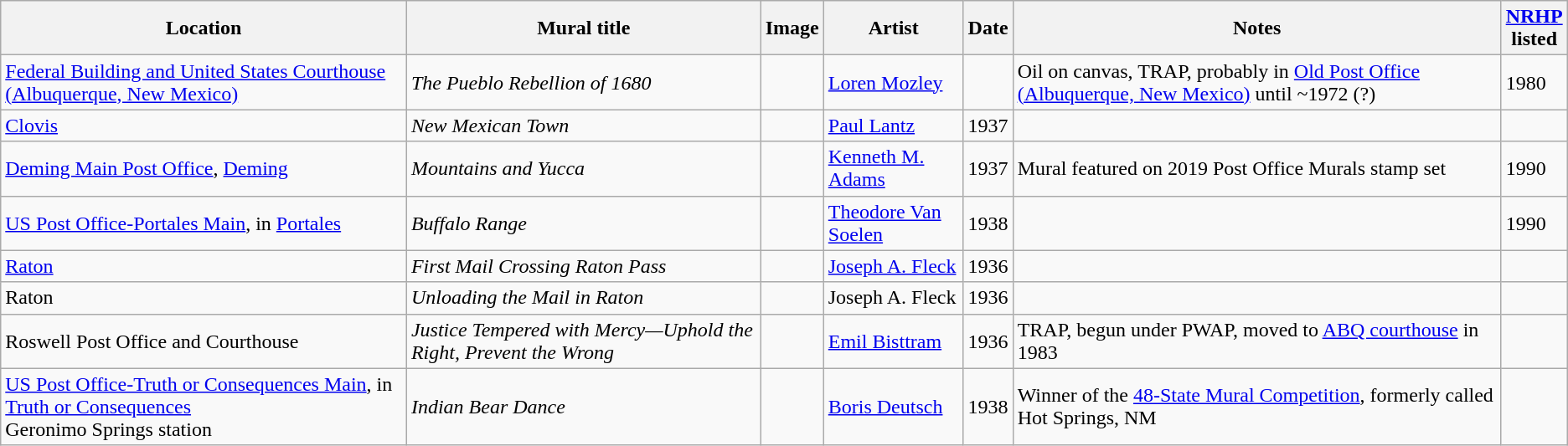<table class="wikitable sortable">
<tr>
<th>Location</th>
<th>Mural title</th>
<th>Image</th>
<th>Artist</th>
<th>Date</th>
<th>Notes</th>
<th><a href='#'>NRHP</a><br>listed</th>
</tr>
<tr>
<td><a href='#'>Federal Building and United States Courthouse (Albuquerque, New Mexico)</a></td>
<td><em>The Pueblo Rebellion of 1680</em></td>
<td></td>
<td><a href='#'>Loren Mozley</a></td>
<td></td>
<td>Oil on canvas, TRAP, probably in <a href='#'>Old Post Office (Albuquerque, New Mexico)</a> until ~1972 (?)</td>
<td>1980</td>
</tr>
<tr>
<td><a href='#'>Clovis</a></td>
<td><em>New Mexican Town</em></td>
<td></td>
<td><a href='#'>Paul Lantz</a></td>
<td>1937</td>
<td></td>
<td></td>
</tr>
<tr>
<td><a href='#'>Deming Main Post Office</a>, <a href='#'>Deming</a></td>
<td><em>Mountains and Yucca</em></td>
<td></td>
<td><a href='#'>Kenneth M. Adams</a></td>
<td>1937</td>
<td>Mural featured on 2019 Post Office Murals stamp set</td>
<td>1990</td>
</tr>
<tr>
<td><a href='#'>US Post Office-Portales Main</a>, in <a href='#'>Portales</a></td>
<td><em>Buffalo Range</em></td>
<td></td>
<td><a href='#'>Theodore Van Soelen</a></td>
<td>1938</td>
<td></td>
<td>1990</td>
</tr>
<tr>
<td><a href='#'>Raton</a></td>
<td><em>First Mail Crossing Raton Pass</em></td>
<td></td>
<td><a href='#'>Joseph A. Fleck</a></td>
<td>1936</td>
<td></td>
<td></td>
</tr>
<tr>
<td>Raton</td>
<td><em>Unloading the Mail in Raton</em></td>
<td></td>
<td>Joseph A. Fleck</td>
<td>1936</td>
<td></td>
<td></td>
</tr>
<tr>
<td>Roswell Post Office and Courthouse</td>
<td><em>Justice Tempered with Mercy—Uphold the Right, Prevent the Wrong</em></td>
<td></td>
<td><a href='#'>Emil Bisttram</a></td>
<td>1936</td>
<td>TRAP, begun under PWAP, moved to <a href='#'>ABQ courthouse</a> in 1983</td>
<td></td>
</tr>
<tr>
<td><a href='#'>US Post Office-Truth or Consequences Main</a>, in <a href='#'>Truth or Consequences</a><br>Geronimo Springs station</td>
<td><em>Indian Bear Dance</em></td>
<td></td>
<td><a href='#'>Boris Deutsch</a></td>
<td>1938</td>
<td>Winner of the <a href='#'>48-State Mural Competition</a>, formerly called Hot Springs, NM</td>
<td></td>
</tr>
</table>
